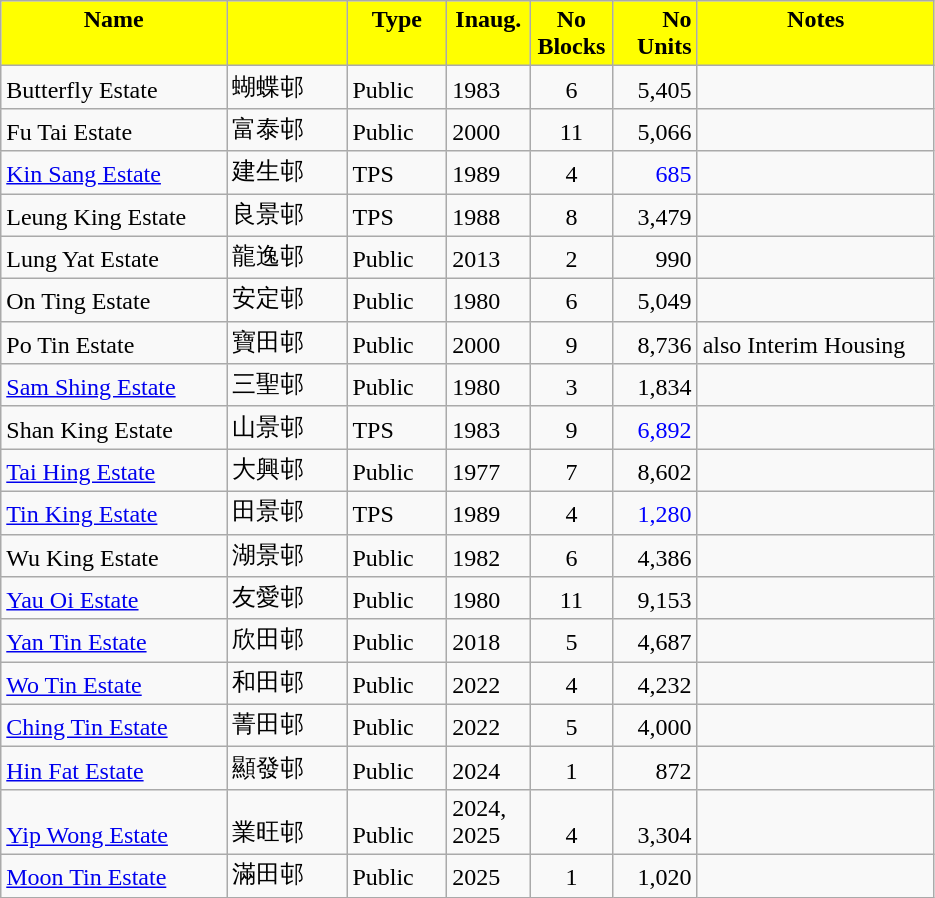<table class="wikitable">
<tr style="font-weight:bold;background-color:yellow" align="center" valign="top">
<td width="143.25" Height="12.75" align="center">Name</td>
<td width="72.75" align="center" valign="top"></td>
<td width="59.25" align="center" valign="top">Type</td>
<td width="48" align="center" valign="top">Inaug.</td>
<td width="48" align="center" valign="top">No Blocks</td>
<td width="48.75" align="right" valign="bottom">No Units</td>
<td width="150.75" align="center" valign="top">Notes</td>
</tr>
<tr valign="bottom">
<td Height="12.75">Butterfly Estate</td>
<td>蝴蝶邨</td>
<td>Public</td>
<td>1983</td>
<td align="center">6</td>
<td align="right">5,405</td>
<td></td>
</tr>
<tr valign="bottom">
<td Height="12.75">Fu Tai Estate</td>
<td>富泰邨</td>
<td>Public</td>
<td>2000</td>
<td align="center">11</td>
<td align="right">5,066</td>
<td></td>
</tr>
<tr valign="bottom">
<td Height="12.75"><a href='#'>Kin Sang Estate</a></td>
<td>建生邨</td>
<td>TPS</td>
<td>1989</td>
<td align="center">4</td>
<td style="color:blue" align="right">685</td>
<td></td>
</tr>
<tr valign="bottom">
<td Height="12.75">Leung King Estate</td>
<td>良景邨</td>
<td>TPS</td>
<td>1988</td>
<td align="center">8</td>
<td align="right">3,479</td>
<td></td>
</tr>
<tr valign="bottom">
<td Height="12.75">Lung Yat Estate</td>
<td>龍逸邨</td>
<td>Public</td>
<td>2013</td>
<td align="center">2</td>
<td align="right">990</td>
<td></td>
</tr>
<tr valign="bottom">
<td Height="12.75">On Ting Estate</td>
<td>安定邨</td>
<td>Public</td>
<td>1980</td>
<td align="center">6</td>
<td align="right">5,049</td>
<td></td>
</tr>
<tr valign="bottom">
<td Height="12.75">Po Tin Estate</td>
<td>寶田邨</td>
<td>Public</td>
<td>2000</td>
<td align="center">9</td>
<td align="right">8,736</td>
<td>also Interim Housing</td>
</tr>
<tr valign="bottom">
<td Height="12.75"><a href='#'>Sam Shing Estate</a></td>
<td>三聖邨</td>
<td>Public</td>
<td>1980</td>
<td align="center">3</td>
<td align="right">1,834</td>
<td></td>
</tr>
<tr valign="bottom">
<td Height="12.75">Shan King Estate</td>
<td>山景邨</td>
<td>TPS</td>
<td>1983</td>
<td align="center">9</td>
<td style="color:blue" align="right">6,892</td>
<td></td>
</tr>
<tr valign="bottom">
<td Height="12.75"><a href='#'>Tai Hing Estate</a></td>
<td>大興邨</td>
<td>Public</td>
<td>1977</td>
<td align="center">7</td>
<td align="right">8,602</td>
<td></td>
</tr>
<tr valign="bottom">
<td Height="12.75"><a href='#'>Tin King Estate</a></td>
<td>田景邨</td>
<td>TPS</td>
<td>1989</td>
<td align="center">4</td>
<td style="color:blue" align="right">1,280</td>
<td></td>
</tr>
<tr valign="bottom">
<td Height="12.75">Wu King Estate</td>
<td>湖景邨</td>
<td>Public</td>
<td>1982</td>
<td align="center">6</td>
<td align="right">4,386</td>
<td></td>
</tr>
<tr valign="bottom">
<td Height="12.75"><a href='#'>Yau Oi Estate</a></td>
<td>友愛邨</td>
<td>Public</td>
<td>1980</td>
<td align="center">11</td>
<td align="right">9,153</td>
<td></td>
</tr>
<tr valign="bottom">
<td Height="12.75"><a href='#'>Yan Tin Estate</a></td>
<td>欣田邨</td>
<td>Public</td>
<td>2018</td>
<td align="center">5</td>
<td align="right">4,687</td>
<td></td>
</tr>
<tr valign="bottom">
<td Height="12.75"><a href='#'>Wo Tin Estate</a></td>
<td>和田邨</td>
<td>Public</td>
<td>2022</td>
<td align="center">4</td>
<td align="right">4,232</td>
<td></td>
</tr>
<tr valign="bottom">
<td Height="12.75"><a href='#'>Ching Tin Estate</a></td>
<td>菁田邨</td>
<td>Public</td>
<td>2022</td>
<td align="center">5</td>
<td align="right">4,000</td>
<td></td>
</tr>
<tr valign="bottom">
<td Height="12.75"><a href='#'>Hin Fat Estate</a></td>
<td>顯發邨</td>
<td>Public</td>
<td>2024</td>
<td align="center">1</td>
<td align="right">872</td>
<td></td>
</tr>
<tr valign="bottom">
<td Height="12.75"><a href='#'>Yip Wong Estate</a></td>
<td>業旺邨</td>
<td>Public</td>
<td>2024, 2025</td>
<td align="center">4</td>
<td align="right">3,304</td>
<td></td>
</tr>
<tr valign="bottom">
<td Height="12.75"><a href='#'>Moon Tin Estate</a></td>
<td>滿田邨</td>
<td>Public</td>
<td>2025</td>
<td align="center">1</td>
<td align="right">1,020</td>
<td></td>
</tr>
</table>
